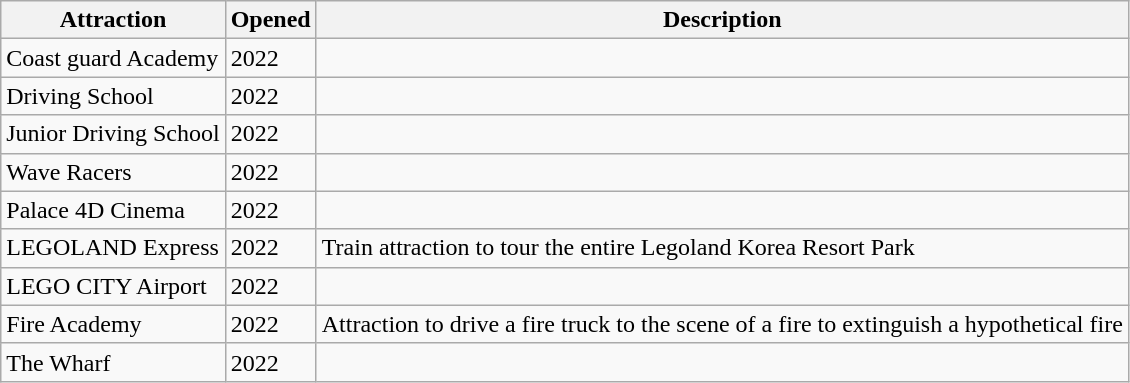<table class="wikitable sortable">
<tr>
<th>Attraction</th>
<th>Opened</th>
<th>Description</th>
</tr>
<tr>
<td>Coast guard Academy</td>
<td>2022</td>
<td></td>
</tr>
<tr>
<td>Driving School</td>
<td>2022</td>
<td></td>
</tr>
<tr>
<td>Junior Driving School</td>
<td>2022</td>
<td></td>
</tr>
<tr>
<td>Wave Racers</td>
<td>2022</td>
<td></td>
</tr>
<tr>
<td>Palace 4D Cinema</td>
<td>2022</td>
<td></td>
</tr>
<tr>
<td>LEGOLAND Express</td>
<td>2022</td>
<td>Train attraction to tour the entire Legoland Korea Resort Park </td>
</tr>
<tr>
<td>LEGO CITY Airport</td>
<td>2022</td>
<td></td>
</tr>
<tr>
<td>Fire Academy</td>
<td>2022</td>
<td>Attraction to drive a fire truck to the scene of a fire to extinguish a hypothetical fire </td>
</tr>
<tr>
<td>The Wharf</td>
<td>2022</td>
<td></td>
</tr>
</table>
